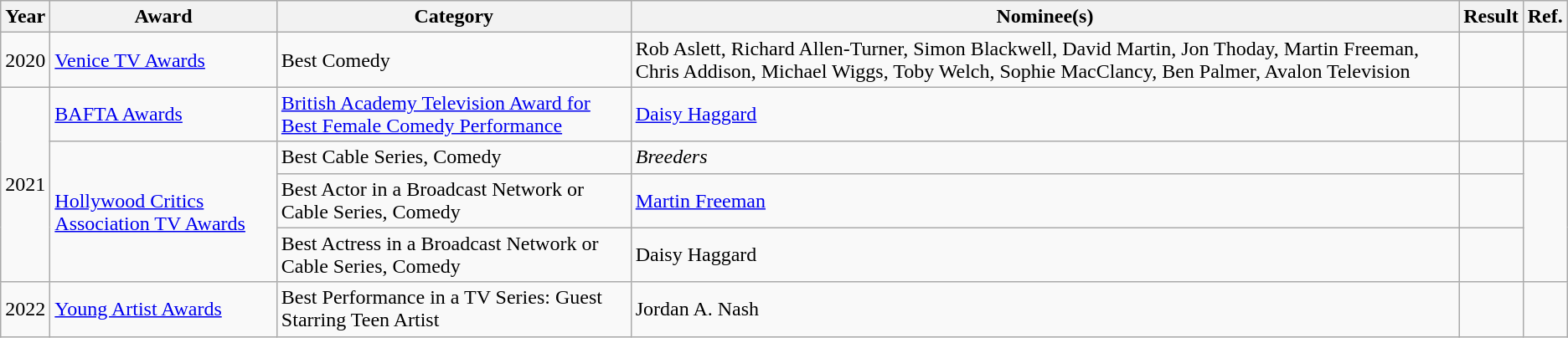<table class="wikitable">
<tr>
<th>Year</th>
<th>Award</th>
<th>Category</th>
<th>Nominee(s)</th>
<th>Result</th>
<th>Ref.</th>
</tr>
<tr>
<td>2020</td>
<td><a href='#'>Venice TV Awards</a></td>
<td>Best Comedy</td>
<td>Rob Aslett, Richard Allen-Turner, Simon Blackwell, David Martin, Jon Thoday, Martin Freeman, Chris Addison, Michael Wiggs, Toby Welch, Sophie MacClancy, Ben Palmer, Avalon Television</td>
<td></td>
<td style="text-align:center;"></td>
</tr>
<tr>
<td rowspan="4">2021</td>
<td><a href='#'>BAFTA Awards</a></td>
<td><a href='#'>British Academy Television Award for Best Female Comedy Performance</a></td>
<td><a href='#'>Daisy Haggard</a></td>
<td></td>
<td style="text-align:center;"></td>
</tr>
<tr>
<td rowspan="3"><a href='#'>Hollywood Critics Association TV Awards</a></td>
<td>Best Cable Series, Comedy</td>
<td><em>Breeders</em></td>
<td></td>
<td rowspan="3" style="text-align:center;"></td>
</tr>
<tr>
<td>Best Actor in a Broadcast Network or Cable Series, Comedy</td>
<td><a href='#'>Martin Freeman</a></td>
<td></td>
</tr>
<tr>
<td>Best Actress in a Broadcast Network or Cable Series, Comedy</td>
<td>Daisy Haggard</td>
<td></td>
</tr>
<tr>
<td>2022</td>
<td><a href='#'>Young Artist Awards</a></td>
<td>Best Performance in a TV Series: Guest Starring Teen Artist</td>
<td>Jordan A. Nash</td>
<td></td>
<td style="text-align:center;"></td>
</tr>
</table>
